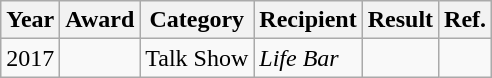<table class="wikitable">
<tr>
<th>Year</th>
<th>Award</th>
<th>Category</th>
<th>Recipient</th>
<th>Result</th>
<th>Ref.</th>
</tr>
<tr>
<td>2017</td>
<td></td>
<td>Talk Show</td>
<td><em>Life Bar</em></td>
<td></td>
<td></td>
</tr>
</table>
